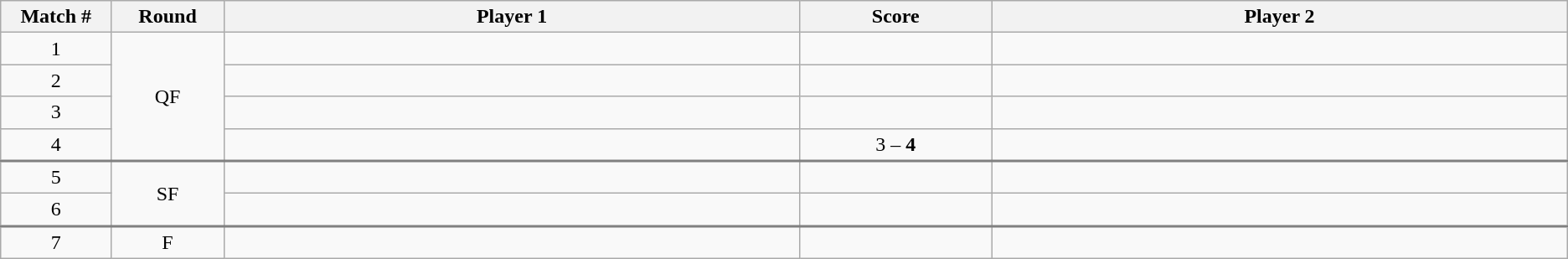<table class="wikitable">
<tr>
<th width="2%">Match #</th>
<th width="2%">Round</th>
<th width="15%">Player 1</th>
<th width="5%">Score</th>
<th width="15%">Player 2</th>
</tr>
<tr style="text-align:center;">
<td>1</td>
<td rowspan=4>QF</td>
<td></td>
<td></td>
<td></td>
</tr>
<tr style="text-align:center;">
<td>2</td>
<td></td>
<td></td>
<td></td>
</tr>
<tr style="text-align:center;">
<td>3</td>
<td></td>
<td></td>
<td></td>
</tr>
<tr style="text-align:center;">
<td>4</td>
<td></td>
<td>3 – <strong>4</strong></td>
<td></td>
</tr>
<tr style="text-align:center;border-top:solid gray 2px;">
<td>5</td>
<td rowspan=2>SF</td>
<td></td>
<td></td>
<td></td>
</tr>
<tr style="text-align:center;">
<td>6</td>
<td></td>
<td></td>
<td></td>
</tr>
<tr style="text-align:center;border-top:solid gray 2px;">
<td>7</td>
<td>F</td>
<td></td>
<td></td>
<td></td>
</tr>
</table>
